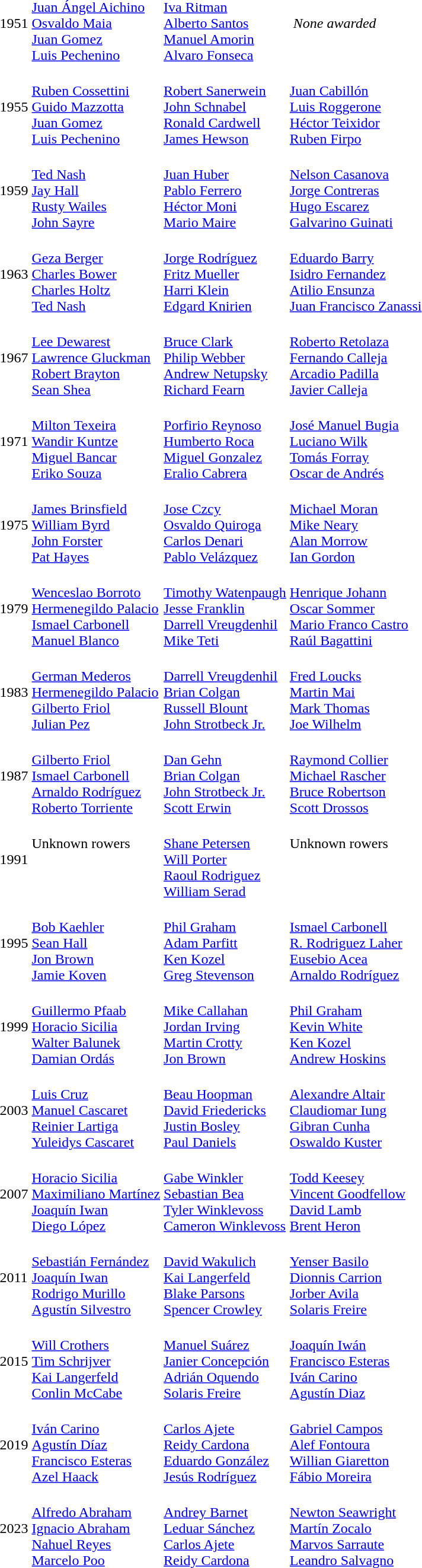<table>
<tr>
<td>1951</td>
<td><br><a href='#'>Juan Ángel Aichino</a><br><a href='#'>Osvaldo Maia</a><br><a href='#'>Juan Gomez</a><br><a href='#'>Luis Pechenino</a></td>
<td><br><a href='#'>Iva Ritman</a><br><a href='#'>Alberto Santos</a><br><a href='#'>Manuel Amorin</a><br><a href='#'>Alvaro Fonseca</a></td>
<td> <em>None awarded</em></td>
</tr>
<tr>
<td>1955</td>
<td><br><a href='#'>Ruben Cossettini</a><br><a href='#'>Guido Mazzotta</a><br><a href='#'>Juan Gomez</a><br><a href='#'>Luis Pechenino</a></td>
<td><br><a href='#'>Robert Sanerwein</a><br><a href='#'>John Schnabel</a><br><a href='#'>Ronald Cardwell</a><br><a href='#'>James Hewson</a></td>
<td><br><a href='#'>Juan Cabillón</a><br><a href='#'>Luis Roggerone</a><br><a href='#'>Héctor Teixidor</a><br><a href='#'>Ruben Firpo</a></td>
</tr>
<tr>
<td>1959</td>
<td><br><a href='#'>Ted Nash</a><br><a href='#'>Jay Hall</a><br><a href='#'>Rusty Wailes</a><br><a href='#'>John Sayre</a></td>
<td><br><a href='#'>Juan Huber</a><br><a href='#'>Pablo Ferrero</a><br><a href='#'>Héctor Moni</a><br><a href='#'>Mario Maire</a></td>
<td><br><a href='#'>Nelson Casanova</a><br><a href='#'>Jorge Contreras</a><br><a href='#'>Hugo Escarez</a><br><a href='#'>Galvarino Guinati</a></td>
</tr>
<tr>
<td>1963</td>
<td><br><a href='#'>Geza Berger</a><br><a href='#'>Charles Bower</a><br><a href='#'>Charles Holtz</a><br><a href='#'>Ted Nash</a></td>
<td><br><a href='#'>Jorge Rodríguez</a><br><a href='#'>Fritz Mueller</a><br><a href='#'>Harri Klein</a><br><a href='#'>Edgard Knirien</a></td>
<td><br><a href='#'>Eduardo Barry</a><br><a href='#'>Isidro Fernandez</a><br><a href='#'>Atilio Ensunza</a><br><a href='#'>Juan Francisco Zanassi</a></td>
</tr>
<tr>
<td>1967</td>
<td><br><a href='#'>Lee Dewarest</a><br><a href='#'>Lawrence Gluckman</a><br><a href='#'>Robert Brayton</a><br><a href='#'>Sean Shea</a></td>
<td><br><a href='#'>Bruce Clark</a><br><a href='#'>Philip Webber</a><br><a href='#'>Andrew Netupsky</a><br><a href='#'>Richard Fearn</a></td>
<td><br><a href='#'>Roberto Retolaza</a><br><a href='#'>Fernando Calleja</a><br><a href='#'>Arcadio Padilla</a><br><a href='#'>Javier Calleja</a></td>
</tr>
<tr>
<td>1971</td>
<td><br><a href='#'>Milton Texeira</a><br><a href='#'>Wandir Kuntze</a><br><a href='#'>Miguel Bancar</a><br><a href='#'>Eriko Souza</a></td>
<td><br><a href='#'>Porfirio Reynoso</a><br><a href='#'>Humberto Roca</a><br><a href='#'>Miguel Gonzalez</a><br><a href='#'>Eralio Cabrera</a></td>
<td><br><a href='#'>José Manuel Bugia</a><br><a href='#'>Luciano Wilk</a><br><a href='#'>Tomás Forray</a><br><a href='#'>Oscar de Andrés</a></td>
</tr>
<tr>
<td>1975</td>
<td><br><a href='#'>James Brinsfield</a><br><a href='#'>William Byrd</a><br><a href='#'>John Forster</a><br><a href='#'>Pat Hayes</a></td>
<td><br><a href='#'>Jose Czcy</a><br><a href='#'>Osvaldo Quiroga</a><br><a href='#'>Carlos Denari</a><br><a href='#'>Pablo Velázquez</a></td>
<td><br><a href='#'>Michael Moran</a><br><a href='#'>Mike Neary</a><br><a href='#'>Alan Morrow</a><br><a href='#'>Ian Gordon</a></td>
</tr>
<tr>
<td>1979</td>
<td><br><a href='#'>Wenceslao Borroto</a><br><a href='#'>Hermenegildo Palacio</a><br><a href='#'>Ismael Carbonell</a><br><a href='#'>Manuel Blanco</a></td>
<td><br><a href='#'>Timothy Watenpaugh</a><br><a href='#'>Jesse Franklin</a><br><a href='#'>Darrell Vreugdenhil</a><br><a href='#'>Mike Teti</a></td>
<td><br><a href='#'>Henrique Johann</a><br><a href='#'>Oscar Sommer</a><br><a href='#'>Mario Franco Castro</a><br><a href='#'>Raúl Bagattini</a></td>
</tr>
<tr>
<td>1983</td>
<td><br><a href='#'>German Mederos</a><br><a href='#'>Hermenegildo Palacio</a><br><a href='#'>Gilberto Friol</a><br><a href='#'>Julian Pez</a></td>
<td><br><a href='#'>Darrell Vreugdenhil</a><br><a href='#'>Brian Colgan</a><br><a href='#'>Russell Blount</a><br><a href='#'>John Strotbeck Jr.</a></td>
<td><br><a href='#'>Fred Loucks</a><br><a href='#'>Martin Mai</a><br><a href='#'>Mark Thomas</a><br><a href='#'>Joe Wilhelm</a></td>
</tr>
<tr>
<td>1987</td>
<td><br><a href='#'>Gilberto Friol</a><br><a href='#'>Ismael Carbonell</a><br><a href='#'>Arnaldo Rodríguez</a><br><a href='#'>Roberto Torriente</a></td>
<td><br><a href='#'>Dan Gehn</a><br> <a href='#'>Brian Colgan</a><br> <a href='#'>John Strotbeck Jr.</a><br> <a href='#'>Scott Erwin</a></td>
<td><br><a href='#'>Raymond Collier</a><br><a href='#'>Michael Rascher</a><br><a href='#'>Bruce Robertson</a><br><a href='#'>Scott Drossos</a></td>
</tr>
<tr>
<td>1991</td>
<td valign=top><br>Unknown rowers</td>
<td><br><a href='#'>Shane Petersen</a><br><a href='#'>Will Porter</a><br><a href='#'>Raoul Rodriguez</a><br><a href='#'>William Serad</a></td>
<td valign=top><br>Unknown rowers</td>
</tr>
<tr>
<td>1995</td>
<td><br><a href='#'>Bob Kaehler</a><br> <a href='#'>Sean Hall</a><br> <a href='#'>Jon Brown</a><br><a href='#'>Jamie Koven</a></td>
<td><br><a href='#'>Phil Graham</a> <br><a href='#'>Adam Parfitt</a> <br><a href='#'>Ken Kozel</a><br><a href='#'>Greg Stevenson</a></td>
<td><br><a href='#'>Ismael Carbonell</a><br><a href='#'>R. Rodriguez Laher</a><br><a href='#'>Eusebio Acea</a><br><a href='#'>Arnaldo Rodríguez</a></td>
</tr>
<tr>
<td>1999</td>
<td><br><a href='#'>Guillermo Pfaab</a><br><a href='#'>Horacio Sicilia</a><br><a href='#'>Walter Balunek</a><br><a href='#'>Damian Ordás</a></td>
<td><br><a href='#'>Mike Callahan</a><br><a href='#'>Jordan Irving</a><br><a href='#'>Martin Crotty</a><br><a href='#'>Jon Brown</a></td>
<td><br><a href='#'>Phil Graham</a> <br><a href='#'>Kevin White</a> <br><a href='#'>Ken Kozel</a><br><a href='#'>Andrew Hoskins</a></td>
</tr>
<tr>
<td>2003</td>
<td><br><a href='#'>Luis Cruz</a><br><a href='#'>Manuel Cascaret</a><br><a href='#'>Reinier Lartiga</a><br><a href='#'>Yuleidys Cascaret</a></td>
<td><br><a href='#'>Beau Hoopman</a><br><a href='#'>David Friedericks</a><br><a href='#'>Justin Bosley</a><br><a href='#'>Paul Daniels</a></td>
<td><br><a href='#'>Alexandre Altair</a><br><a href='#'>Claudiomar Iung</a><br><a href='#'>Gibran Cunha</a><br><a href='#'>Oswaldo Kuster</a></td>
</tr>
<tr>
<td>2007</td>
<td><br><a href='#'>Horacio Sicilia</a><br><a href='#'>Maximiliano Martínez</a><br><a href='#'>Joaquín Iwan</a><br><a href='#'>Diego López</a></td>
<td><br><a href='#'>Gabe Winkler</a><br><a href='#'>Sebastian Bea</a><br><a href='#'>Tyler Winklevoss</a><br><a href='#'>Cameron Winklevoss</a></td>
<td><br><a href='#'>Todd Keesey</a><br><a href='#'>Vincent Goodfellow</a><br><a href='#'>David Lamb</a><br><a href='#'>Brent Heron</a></td>
</tr>
<tr>
<td>2011<br></td>
<td><br><a href='#'>Sebastián Fernández</a><br><a href='#'>Joaquín Iwan</a><br><a href='#'>Rodrigo Murillo</a><br><a href='#'>Agustín Silvestro</a></td>
<td><br><a href='#'>David Wakulich</a><br> <a href='#'>Kai Langerfeld</a><br><a href='#'>Blake Parsons</a><br><a href='#'>Spencer Crowley</a></td>
<td><br><a href='#'>Yenser Basilo</a><br> <a href='#'>Dionnis Carrion</a><br> <a href='#'>Jorber Avila</a><br> <a href='#'>Solaris Freire</a></td>
</tr>
<tr>
<td>2015<br></td>
<td><br><a href='#'>Will Crothers</a><br><a href='#'>Tim Schrijver</a><br><a href='#'>Kai Langerfeld</a><br><a href='#'>Conlin McCabe</a></td>
<td><br><a href='#'>Manuel Suárez</a><br><a href='#'>Janier Concepción</a><br><a href='#'>Adrián Oquendo</a><br><a href='#'>Solaris Freire</a></td>
<td><br><a href='#'>Joaquín Iwán</a><br><a href='#'>Francisco Esteras</a><br><a href='#'>Iván Carino</a><br><a href='#'>Agustín Diaz</a></td>
</tr>
<tr>
<td>2019 <br></td>
<td><br><a href='#'>Iván Carino</a><br><a href='#'>Agustín Díaz</a><br><a href='#'>Francisco Esteras</a><br><a href='#'>Azel Haack</a></td>
<td><br><a href='#'>Carlos Ajete</a><br><a href='#'>Reidy Cardona</a><br><a href='#'>Eduardo González</a><br><a href='#'>Jesús Rodríguez</a></td>
<td><br><a href='#'>Gabriel Campos</a><br><a href='#'>Alef Fontoura</a><br><a href='#'>Willian Giaretton</a><br><a href='#'>Fábio Moreira</a></td>
</tr>
<tr>
<td>2023 <br></td>
<td><br><a href='#'>Alfredo Abraham</a><br><a href='#'>Ignacio Abraham</a><br><a href='#'>Nahuel Reyes</a><br><a href='#'>Marcelo Poo</a></td>
<td><br><a href='#'>Andrey Barnet</a><br><a href='#'>Leduar Sánchez</a><br><a href='#'>Carlos Ajete</a><br><a href='#'>Reidy Cardona</a></td>
<td><br><a href='#'>Newton Seawright</a><br><a href='#'>Martín Zocalo</a><br><a href='#'>Marvos Sarraute</a><br><a href='#'>Leandro Salvagno</a></td>
</tr>
</table>
